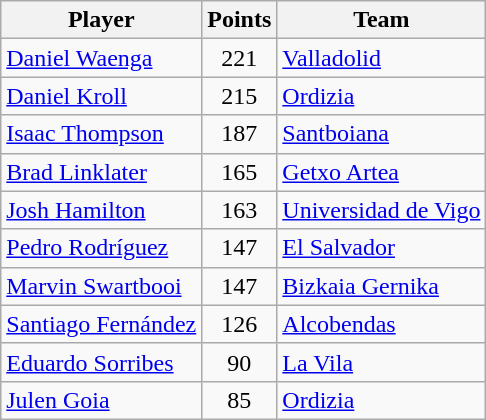<table class="wikitable">
<tr>
<th>Player</th>
<th>Points</th>
<th>Team</th>
</tr>
<tr>
<td> <a href='#'>Daniel Waenga</a></td>
<td style="text-align:center;">221</td>
<td><a href='#'>Valladolid</a></td>
</tr>
<tr>
<td> <a href='#'>Daniel Kroll</a></td>
<td style="text-align:center;">215</td>
<td><a href='#'>Ordizia</a></td>
</tr>
<tr>
<td> <a href='#'>Isaac Thompson</a></td>
<td style="text-align:center;">187</td>
<td><a href='#'>Santboiana</a></td>
</tr>
<tr>
<td> <a href='#'>Brad Linklater</a></td>
<td style="text-align:center;">165</td>
<td><a href='#'>Getxo Artea</a></td>
</tr>
<tr>
<td> <a href='#'>Josh Hamilton</a></td>
<td style="text-align:center;">163</td>
<td><a href='#'>Universidad de Vigo</a></td>
</tr>
<tr>
<td> <a href='#'>Pedro Rodríguez</a></td>
<td style="text-align:center;">147</td>
<td><a href='#'>El Salvador</a></td>
</tr>
<tr>
<td> <a href='#'>Marvin Swartbooi</a></td>
<td style="text-align:center;">147</td>
<td><a href='#'>Bizkaia Gernika</a></td>
</tr>
<tr>
<td> <a href='#'>Santiago Fernández</a></td>
<td style="text-align:center;">126</td>
<td><a href='#'>Alcobendas</a></td>
</tr>
<tr>
<td> <a href='#'>Eduardo Sorribes</a></td>
<td style="text-align:center;">90</td>
<td><a href='#'>La Vila</a></td>
</tr>
<tr>
<td> <a href='#'>Julen Goia</a></td>
<td style="text-align:center;">85</td>
<td><a href='#'>Ordizia</a></td>
</tr>
</table>
